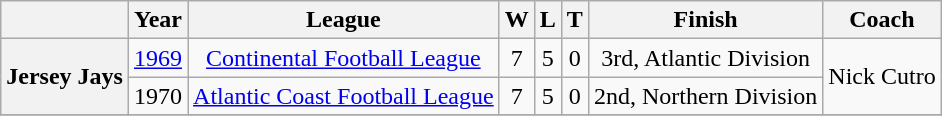<table class="wikitable" style="text-align:center">
<tr>
<th></th>
<th>Year</th>
<th>League</th>
<th>W</th>
<th>L</th>
<th>T</th>
<th>Finish</th>
<th>Coach</th>
</tr>
<tr>
<th rowspan=2>Jersey Jays</th>
<td><a href='#'>1969</a></td>
<td><a href='#'>Continental Football League</a></td>
<td>7</td>
<td>5</td>
<td>0</td>
<td>3rd, Atlantic Division</td>
<td rowspan=2>Nick Cutro</td>
</tr>
<tr>
<td>1970</td>
<td><a href='#'>Atlantic Coast Football League</a></td>
<td>7</td>
<td>5</td>
<td>0</td>
<td>2nd, Northern Division</td>
</tr>
<tr>
</tr>
</table>
